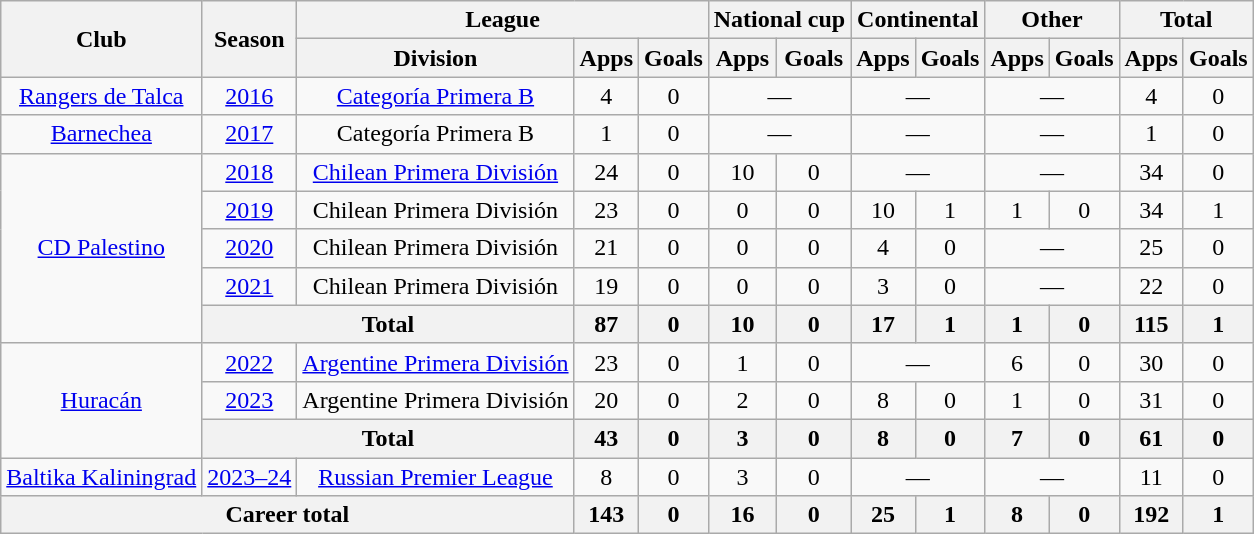<table class="wikitable" style="text-align: center;">
<tr>
<th rowspan="2">Club</th>
<th rowspan="2">Season</th>
<th colspan="3">League</th>
<th colspan="2">National cup</th>
<th colspan="2">Continental</th>
<th colspan="2">Other</th>
<th colspan="2">Total</th>
</tr>
<tr>
<th>Division</th>
<th>Apps</th>
<th>Goals</th>
<th>Apps</th>
<th>Goals</th>
<th>Apps</th>
<th>Goals</th>
<th>Apps</th>
<th>Goals</th>
<th>Apps</th>
<th>Goals</th>
</tr>
<tr>
<td><a href='#'>Rangers de Talca</a></td>
<td><a href='#'>2016</a></td>
<td><a href='#'>Categoría Primera B</a></td>
<td>4</td>
<td>0</td>
<td colspan="2">—</td>
<td colspan="2">—</td>
<td colspan="2">—</td>
<td>4</td>
<td>0</td>
</tr>
<tr>
<td><a href='#'>Barnechea</a></td>
<td><a href='#'>2017</a></td>
<td>Categoría Primera B</td>
<td>1</td>
<td>0</td>
<td colspan="2">—</td>
<td colspan="2">—</td>
<td colspan="2">—</td>
<td>1</td>
<td>0</td>
</tr>
<tr>
<td rowspan="5"><a href='#'>CD Palestino</a></td>
<td><a href='#'>2018</a></td>
<td><a href='#'>Chilean Primera División</a></td>
<td>24</td>
<td>0</td>
<td>10</td>
<td>0</td>
<td colspan="2">—</td>
<td colspan="2">—</td>
<td>34</td>
<td>0</td>
</tr>
<tr>
<td><a href='#'>2019</a></td>
<td>Chilean Primera División</td>
<td>23</td>
<td>0</td>
<td>0</td>
<td>0</td>
<td>10</td>
<td>1</td>
<td>1</td>
<td>0</td>
<td>34</td>
<td>1</td>
</tr>
<tr>
<td><a href='#'>2020</a></td>
<td>Chilean Primera División</td>
<td>21</td>
<td>0</td>
<td>0</td>
<td>0</td>
<td>4</td>
<td>0</td>
<td colspan="2">—</td>
<td>25</td>
<td>0</td>
</tr>
<tr>
<td><a href='#'>2021</a></td>
<td>Chilean Primera División</td>
<td>19</td>
<td>0</td>
<td>0</td>
<td>0</td>
<td>3</td>
<td>0</td>
<td colspan="2">—</td>
<td>22</td>
<td>0</td>
</tr>
<tr>
<th colspan="2">Total</th>
<th>87</th>
<th>0</th>
<th>10</th>
<th>0</th>
<th>17</th>
<th>1</th>
<th>1</th>
<th>0</th>
<th>115</th>
<th>1</th>
</tr>
<tr>
<td rowspan="3"><a href='#'>Huracán</a></td>
<td><a href='#'>2022</a></td>
<td><a href='#'>Argentine Primera División</a></td>
<td>23</td>
<td>0</td>
<td>1</td>
<td>0</td>
<td colspan="2">—</td>
<td>6</td>
<td>0</td>
<td>30</td>
<td>0</td>
</tr>
<tr>
<td><a href='#'>2023</a></td>
<td>Argentine Primera División</td>
<td>20</td>
<td>0</td>
<td>2</td>
<td>0</td>
<td>8</td>
<td>0</td>
<td>1</td>
<td>0</td>
<td>31</td>
<td>0</td>
</tr>
<tr>
<th colspan="2">Total</th>
<th>43</th>
<th>0</th>
<th>3</th>
<th>0</th>
<th>8</th>
<th>0</th>
<th>7</th>
<th>0</th>
<th>61</th>
<th>0</th>
</tr>
<tr>
<td><a href='#'>Baltika Kaliningrad</a></td>
<td><a href='#'>2023–24</a></td>
<td><a href='#'>Russian Premier League</a></td>
<td>8</td>
<td>0</td>
<td>3</td>
<td>0</td>
<td colspan="2">—</td>
<td colspan="2">—</td>
<td>11</td>
<td>0</td>
</tr>
<tr>
<th colspan="3">Career total</th>
<th>143</th>
<th>0</th>
<th>16</th>
<th>0</th>
<th>25</th>
<th>1</th>
<th>8</th>
<th>0</th>
<th>192</th>
<th>1</th>
</tr>
</table>
